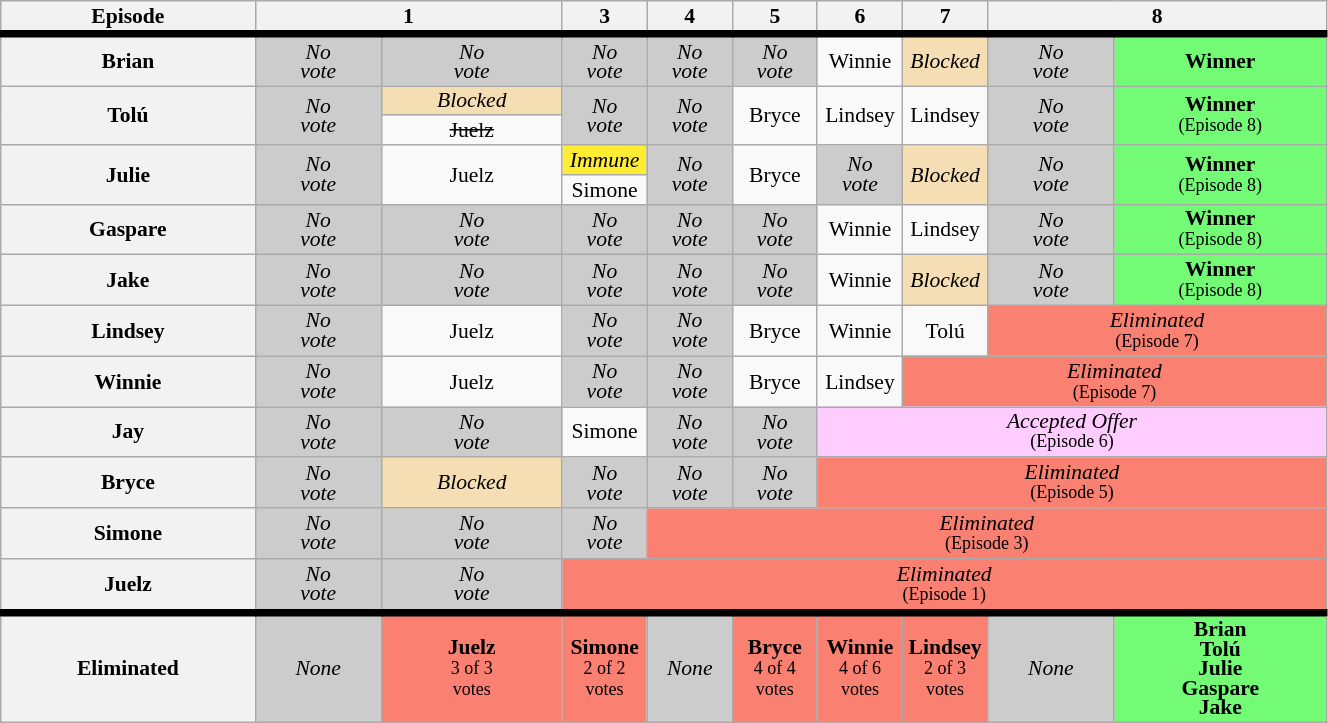<table class="wikitable" style="text-align:center; width:70%; font-size:90%; line-height:13px">
<tr>
<th scope="col">Episode</th>
<th style="width: 50px;" scope="col" colspan="2">1</th>
<th style="width: 50px;" scope="col">3</th>
<th style="width: 50px;" scope="col">4</th>
<th style="width: 50px;" scope="col">5</th>
<th style="width: 50px;" scope="col">6</th>
<th style="width: 50px;" scope="col">7</th>
<th colspan="2" style="width: 50px;" scope="col">8</th>
</tr>
<tr style="border-top:5px solid">
<th scope="row">Brian</th>
<td style="background:#CCCCCC;"><em>No<br>vote</em></td>
<td style="background:#CCCCCC;"><em>No<br>vote</em></td>
<td style="background:#CCCCCC;"><em>No<br>vote</em></td>
<td style="background:#CCCCCC;"><em>No<br>vote</em></td>
<td style="background:#CCCCCC;"><em>No<br>vote</em></td>
<td>Winnie</td>
<td bgcolor="wheat"><em>Blocked</em></td>
<td style="background:#CCCCCC;"><em>No<br>vote</em></td>
<td style="background:#73FB76;"><strong>Winner</strong><br><small></small></td>
</tr>
<tr>
<th rowspan="2" scope="row">Tolú</th>
<td rowspan="2" style="background:#CCCCCC;"><em>No<br>vote</em></td>
<td bgcolor="wheat"><em>Blocked</em></td>
<td rowspan="2" style="background:#CCCCCC;"><em>No<br>vote</em></td>
<td rowspan="2" style="background:#CCCCCC;"><em>No<br>vote</em></td>
<td rowspan="2">Bryce</td>
<td rowspan="2">Lindsey</td>
<td rowspan="2">Lindsey</td>
<td rowspan="2" style="background:#CCCCCC;"><em>No<br>vote</em></td>
<td rowspan="2" style="background:#73FB76;"><strong>Winner</strong><br><small>(Episode 8)</small></td>
</tr>
<tr>
<td><s> Juelz </s></td>
</tr>
<tr>
<th rowspan="2" scope="row">Julie</th>
<td rowspan="2" style="background:#CCCCCC;"><em>No<br>vote</em></td>
<td rowspan="2">Juelz</td>
<td style="background:#FFEC33;"><em>Immune</em></td>
<td rowspan="2" style="background:#CCCCCC;"><em>No<br>vote</em></td>
<td rowspan="2">Bryce</td>
<td rowspan="2" style="background:#CCCCCC;"><em>No<br>vote</em></td>
<td rowspan="2" bgcolor="wheat"><em>Blocked</em></td>
<td rowspan="2" style="background:#CCCCCC;"><em>No<br>vote</em></td>
<td rowspan="2" style="background:#73FB76;"><strong>Winner</strong><br><small>(Episode 8)</small></td>
</tr>
<tr>
<td>Simone</td>
</tr>
<tr>
<th scope="row">Gaspare</th>
<td style="background:#CCCCCC;"><em>No<br>vote</em></td>
<td style="background:#CCCCCC;"><em>No<br>vote</em></td>
<td style="background:#CCCCCC;"><em>No<br>vote</em></td>
<td style="background:#CCCCCC;"><em>No<br>vote</em></td>
<td style="background:#CCCCCC;"><em>No<br>vote</em></td>
<td>Winnie</td>
<td>Lindsey</td>
<td style="background:#CCCCCC;"><em>No<br>vote</em></td>
<td style="background:#73FB76;"><strong>Winner</strong><br><small>(Episode 8)</small></td>
</tr>
<tr>
<th scope="row">Jake</th>
<td style="background:#CCCCCC;"><em>No<br>vote</em></td>
<td style="background:#CCCCCC;"><em>No<br>vote</em></td>
<td style="background:#CCCCCC;"><em>No<br>vote</em></td>
<td style="background:#CCCCCC;"><em>No<br>vote</em></td>
<td style="background:#CCCCCC;"><em>No<br>vote</em></td>
<td>Winnie</td>
<td bgcolor="wheat"><em>Blocked</em></td>
<td style="background:#CCCCCC;"><em>No<br>vote</em></td>
<td style="background:#73FB76;"><strong>Winner</strong><br><small>(Episode 8)</small></td>
</tr>
<tr>
<th scope="row">Lindsey</th>
<td style="background:#CCCCCC;"><em>No<br>vote</em></td>
<td>Juelz</td>
<td style="background:#CCCCCC;"><em>No<br>vote</em></td>
<td style="background:#CCCCCC;"><em>No<br>vote</em></td>
<td>Bryce</td>
<td>Winnie</td>
<td>Tolú</td>
<td colspan="2" align="center" style="background:salmon"><em>Eliminated</em> <br><small>(Episode 7)</small></td>
</tr>
<tr>
<th scope="row">Winnie</th>
<td style="background:#CCCCCC;"><em>No<br>vote</em></td>
<td>Juelz</td>
<td style="background:#CCCCCC;"><em>No<br>vote</em></td>
<td style="background:#CCCCCC;"><em>No<br>vote</em></td>
<td>Bryce</td>
<td>Lindsey</td>
<td colspan="3" align="center" style="background:salmon"><em>Eliminated</em> <br><small>(Episode 7)</small></td>
</tr>
<tr>
<th scope="row">Jay</th>
<td style="background:#CCCCCC;"><em>No<br>vote</em></td>
<td style="background:#CCCCCC;"><em>No<br>vote</em></td>
<td>Simone</td>
<td style="background:#CCCCCC;"><em>No<br>vote</em></td>
<td style="background:#CCCCCC;"><em>No<br>vote</em></td>
<td colspan="4" align="center" style="background:#fcf;"><em>Accepted Offer</em> <br><small>(Episode 6)</small></td>
</tr>
<tr>
<th scope="row">Bryce</th>
<td style="background:#CCCCCC;"><em>No<br>vote</em></td>
<td style="background:wheat;"><em>Blocked</em></td>
<td style="background:#CCCCCC;"><em>No<br>vote</em></td>
<td style="background:#CCCCCC;"><em>No<br>vote</em></td>
<td style="background:#CCCCCC;"><em>No<br>vote</em></td>
<td colspan="4" align="center" style="background:salmon"><em>Eliminated</em> <br><small>(Episode 5)</small></td>
</tr>
<tr>
<th scope="row">Simone</th>
<td style="background:#CCCCCC;"><em>No<br>vote</em></td>
<td style="background:#CCCCCC;"><em>No<br>vote</em></td>
<td style="background:#CCCCCC;"><em>No<br>vote</em></td>
<td colspan="7" align="center" style="background:salmon"><em>Eliminated</em> <br><small>(Episode 3)</small></td>
</tr>
<tr>
<th scope="row">Juelz</th>
<td style="background:#CCCCCC;"><em>No<br>vote</em></td>
<td style="background:#CCCCCC;"><em>No<br>vote</em></td>
<td colspan="7" align="center" style="background:salmon"><em>Eliminated</em> <br><small>(Episode 1)</small></td>
</tr>
<tr style="border-top:5px solid">
<th scope="row">Eliminated</th>
<td style="background:#CCCCCC;"><em>None</em></td>
<td style="background:salmon"><strong>Juelz</strong><br><small>3 of 3<br>votes</small></td>
<td style="background:salmon"><strong>Simone</strong><br><small>2 of 2<br>votes</small></td>
<td style="background:#CCCCCC;"><em>None</em></td>
<td style="background:salmon"><strong>Bryce</strong><br><small>4 of 4<br>votes</small></td>
<td style="background:salmon"><strong>Winnie</strong><br><small>4 of 6<br>votes</small></td>
<td style="background:salmon"><strong>Lindsey</strong><br><small>2 of 3<br>votes</small></td>
<td style="background:#CCCCCC;"><em>None</em></td>
<td style="background:#73FB76"><strong>Brian<br>Tolú<br>Julie<br>Gaspare<br>Jake</strong></td>
</tr>
</table>
